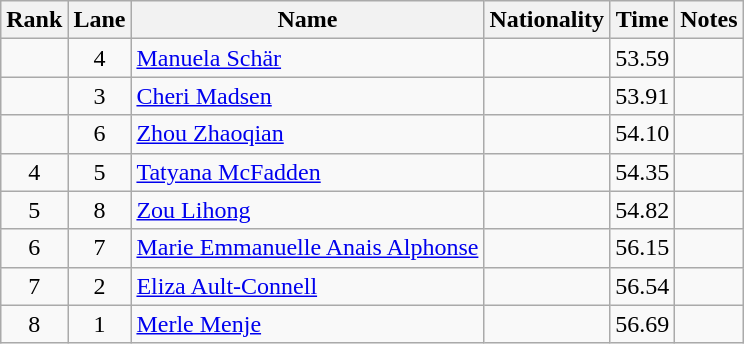<table class="wikitable sortable" style="text-align:center">
<tr>
<th>Rank</th>
<th>Lane</th>
<th>Name</th>
<th>Nationality</th>
<th>Time</th>
<th>Notes</th>
</tr>
<tr>
<td></td>
<td>4</td>
<td align="left"><a href='#'>Manuela Schär</a></td>
<td align="left"></td>
<td>53.59</td>
<td></td>
</tr>
<tr>
<td></td>
<td>3</td>
<td align="left"><a href='#'>Cheri Madsen</a></td>
<td align="left"></td>
<td>53.91</td>
<td></td>
</tr>
<tr>
<td></td>
<td>6</td>
<td align="left"><a href='#'>Zhou Zhaoqian</a></td>
<td align="left"></td>
<td>54.10</td>
<td></td>
</tr>
<tr>
<td>4</td>
<td>5</td>
<td align="left"><a href='#'>Tatyana McFadden</a></td>
<td align="left"></td>
<td>54.35</td>
<td></td>
</tr>
<tr>
<td>5</td>
<td>8</td>
<td align="left"><a href='#'>Zou Lihong</a></td>
<td align="left"></td>
<td>54.82</td>
<td></td>
</tr>
<tr>
<td>6</td>
<td>7</td>
<td align="left"><a href='#'>Marie Emmanuelle Anais Alphonse</a></td>
<td align="left"></td>
<td>56.15</td>
<td></td>
</tr>
<tr>
<td>7</td>
<td>2</td>
<td align="left"><a href='#'>Eliza Ault-Connell</a></td>
<td align="left"></td>
<td>56.54</td>
<td></td>
</tr>
<tr>
<td>8</td>
<td>1</td>
<td align="left"><a href='#'>Merle Menje</a></td>
<td align="left"></td>
<td>56.69</td>
<td></td>
</tr>
</table>
